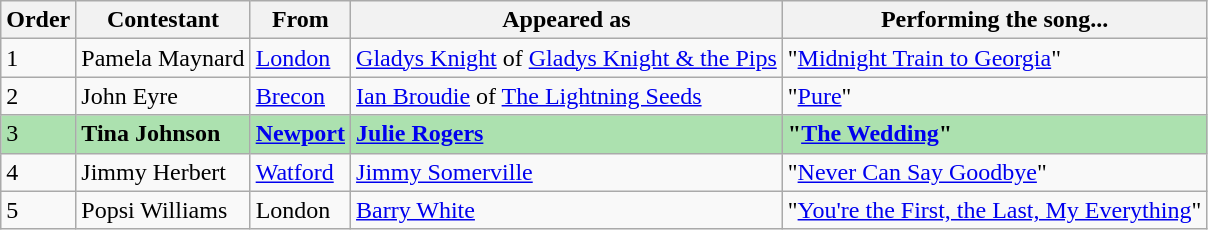<table class="wikitable">
<tr>
<th>Order</th>
<th>Contestant</th>
<th>From</th>
<th>Appeared as</th>
<th>Performing the song...</th>
</tr>
<tr>
<td>1</td>
<td>Pamela Maynard</td>
<td><a href='#'>London</a></td>
<td><a href='#'>Gladys Knight</a> of <a href='#'>Gladys Knight & the Pips</a></td>
<td>"<a href='#'>Midnight Train to Georgia</a>"</td>
</tr>
<tr>
<td>2</td>
<td>John Eyre</td>
<td><a href='#'>Brecon</a></td>
<td><a href='#'>Ian Broudie</a> of <a href='#'>The Lightning Seeds</a></td>
<td>"<a href='#'>Pure</a>"</td>
</tr>
<tr style="background:#ACE1AF;">
<td>3</td>
<td><strong>Tina Johnson</strong></td>
<td><strong><a href='#'>Newport</a></strong></td>
<td><strong><a href='#'>Julie Rogers</a></strong></td>
<td><strong>"<a href='#'>The Wedding</a>"</strong></td>
</tr>
<tr>
<td>4</td>
<td>Jimmy Herbert</td>
<td><a href='#'>Watford</a></td>
<td><a href='#'>Jimmy Somerville</a></td>
<td>"<a href='#'>Never Can Say Goodbye</a>"</td>
</tr>
<tr>
<td>5</td>
<td>Popsi Williams</td>
<td>London</td>
<td><a href='#'>Barry White</a></td>
<td>"<a href='#'>You're the First, the Last, My Everything</a>"</td>
</tr>
</table>
